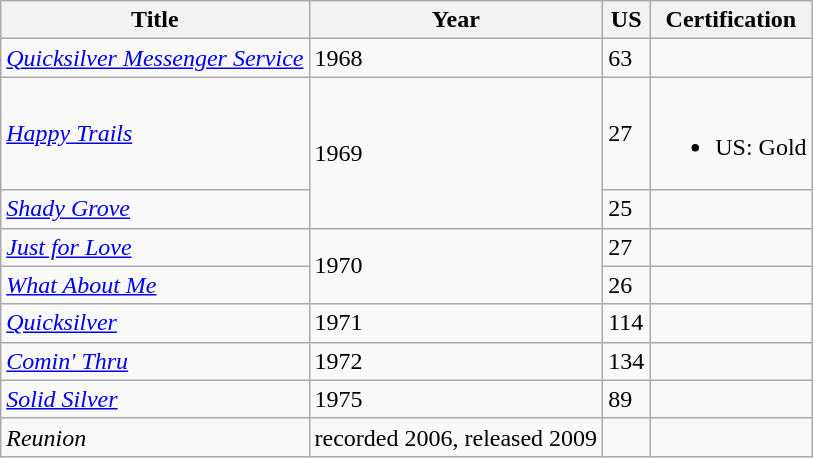<table class="wikitable">
<tr>
<th>Title</th>
<th>Year</th>
<th>US</th>
<th>Certification</th>
</tr>
<tr>
<td><em><a href='#'>Quicksilver Messenger Service</a></em></td>
<td>1968</td>
<td>63</td>
<td></td>
</tr>
<tr>
<td><em><a href='#'>Happy Trails</a></em></td>
<td rowspan="2">1969</td>
<td>27</td>
<td><br><ul><li>US: Gold</li></ul></td>
</tr>
<tr>
<td><em><a href='#'>Shady Grove</a></em></td>
<td>25</td>
<td></td>
</tr>
<tr>
<td><em><a href='#'>Just for Love</a></em></td>
<td rowspan="2">1970</td>
<td>27</td>
<td></td>
</tr>
<tr>
<td><em><a href='#'>What About Me</a></em></td>
<td>26</td>
<td></td>
</tr>
<tr>
<td><em><a href='#'>Quicksilver</a></em></td>
<td>1971</td>
<td>114</td>
<td></td>
</tr>
<tr>
<td><em><a href='#'>Comin' Thru</a></em></td>
<td>1972</td>
<td>134</td>
<td></td>
</tr>
<tr>
<td><em><a href='#'>Solid Silver</a></em></td>
<td>1975</td>
<td>89</td>
<td></td>
</tr>
<tr>
<td><em>Reunion</em></td>
<td>recorded 2006, released 2009</td>
<td></td>
</tr>
</table>
